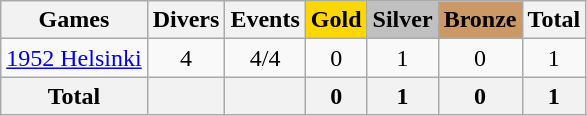<table class="wikitable sortable" style="text-align:center">
<tr>
<th>Games</th>
<th>Divers</th>
<th>Events</th>
<th style="background-color:gold;">Gold</th>
<th style="background-color:silver;">Silver</th>
<th style="background-color:#c96;">Bronze</th>
<th>Total</th>
</tr>
<tr>
<td align=left><a href='#'>1952 Helsinki</a></td>
<td>4</td>
<td>4/4</td>
<td>0</td>
<td>1</td>
<td>0</td>
<td>1</td>
</tr>
<tr>
<th>Total</th>
<th></th>
<th></th>
<th>0</th>
<th>1</th>
<th>0</th>
<th>1</th>
</tr>
</table>
